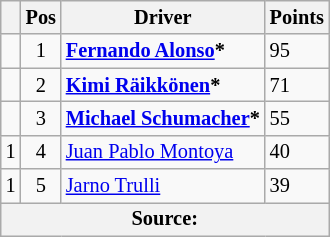<table class="wikitable" style="font-size: 85%;">
<tr>
<th></th>
<th>Pos</th>
<th>Driver</th>
<th>Points</th>
</tr>
<tr>
<td></td>
<td align="center">1</td>
<td> <strong><a href='#'>Fernando Alonso</a>*</strong></td>
<td>95</td>
</tr>
<tr>
<td></td>
<td align="center">2</td>
<td> <strong><a href='#'>Kimi Räikkönen</a>*</strong></td>
<td>71</td>
</tr>
<tr>
<td></td>
<td align="center">3</td>
<td> <strong><a href='#'>Michael Schumacher</a>*</strong></td>
<td>55</td>
</tr>
<tr>
<td> 1</td>
<td align="center">4</td>
<td> <a href='#'>Juan Pablo Montoya</a></td>
<td>40</td>
</tr>
<tr>
<td> 1</td>
<td align="center">5</td>
<td> <a href='#'>Jarno Trulli</a></td>
<td>39</td>
</tr>
<tr>
<th colspan=4>Source: </th>
</tr>
</table>
